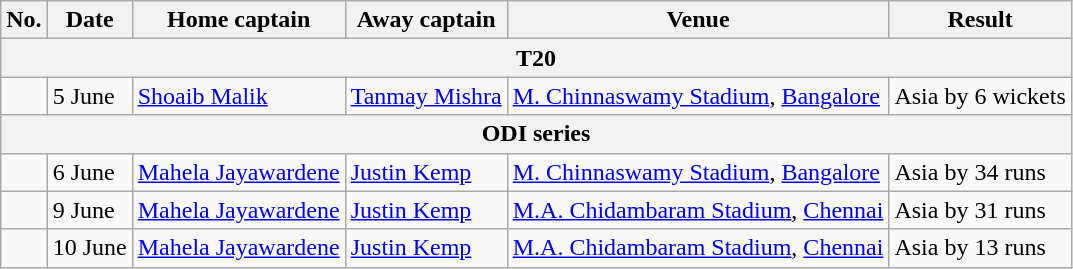<table class="wikitable">
<tr>
<th>No.</th>
<th>Date</th>
<th>Home captain</th>
<th>Away captain</th>
<th>Venue</th>
<th>Result</th>
</tr>
<tr>
<th colspan="6">T20</th>
</tr>
<tr>
<td></td>
<td>5 June</td>
<td><a href='#'>Shoaib Malik</a></td>
<td><a href='#'>Tanmay Mishra</a></td>
<td><a href='#'>M. Chinnaswamy Stadium</a>, <a href='#'>Bangalore</a></td>
<td>Asia by 6 wickets</td>
</tr>
<tr>
<th colspan="6">ODI series</th>
</tr>
<tr>
<td></td>
<td>6 June</td>
<td><a href='#'>Mahela Jayawardene</a></td>
<td><a href='#'>Justin Kemp</a></td>
<td><a href='#'>M. Chinnaswamy Stadium</a>, <a href='#'>Bangalore</a></td>
<td>Asia by 34 runs</td>
</tr>
<tr>
<td></td>
<td>9 June</td>
<td><a href='#'>Mahela Jayawardene</a></td>
<td><a href='#'>Justin Kemp</a></td>
<td><a href='#'>M.A. Chidambaram Stadium</a>, <a href='#'>Chennai</a></td>
<td>Asia by 31 runs</td>
</tr>
<tr>
<td></td>
<td>10 June</td>
<td><a href='#'>Mahela Jayawardene</a></td>
<td><a href='#'>Justin Kemp</a></td>
<td><a href='#'>M.A. Chidambaram Stadium</a>, <a href='#'>Chennai</a></td>
<td>Asia by 13 runs</td>
</tr>
</table>
